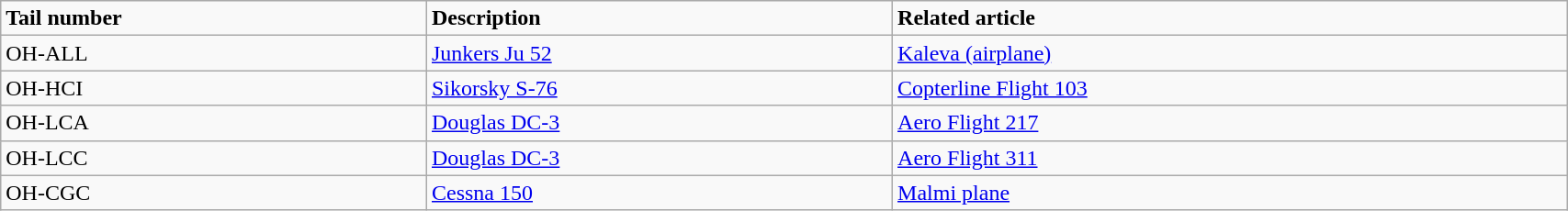<table class="wikitable" width="90%">
<tr>
<td><strong>Tail number</strong></td>
<td><strong>Description</strong></td>
<td><strong>Related article</strong></td>
</tr>
<tr>
<td>OH-ALL</td>
<td><a href='#'>Junkers Ju 52</a></td>
<td><a href='#'>Kaleva (airplane)</a></td>
</tr>
<tr>
<td>OH-HCI</td>
<td><a href='#'>Sikorsky S-76</a></td>
<td><a href='#'>Copterline Flight 103</a></td>
</tr>
<tr>
<td>OH-LCA</td>
<td><a href='#'>Douglas DC-3</a></td>
<td><a href='#'>Aero Flight 217</a></td>
</tr>
<tr>
<td>OH-LCC</td>
<td><a href='#'>Douglas DC-3</a></td>
<td><a href='#'>Aero Flight 311</a></td>
</tr>
<tr>
<td>OH-CGC</td>
<td><a href='#'>Cessna 150</a></td>
<td><a href='#'>Malmi plane</a></td>
</tr>
</table>
